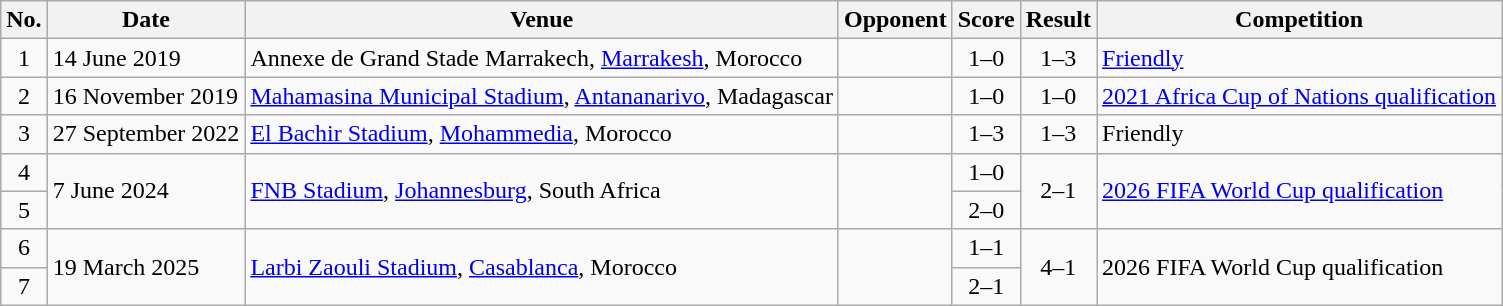<table class="wikitable sortable">
<tr>
<th scope="col">No.</th>
<th scope="col">Date</th>
<th scope="col">Venue</th>
<th scope="col">Opponent</th>
<th scope="col">Score</th>
<th scope="col">Result</th>
<th scope="col">Competition</th>
</tr>
<tr>
<td style="text-align:center">1</td>
<td>14 June 2019</td>
<td>Annexe de Grand Stade Marrakech, <a href='#'>Marrakesh</a>, Morocco</td>
<td></td>
<td style="text-align:center">1–0</td>
<td style="text-align:center">1–3</td>
<td><a href='#'>Friendly</a></td>
</tr>
<tr>
<td style="text-align:center">2</td>
<td>16 November 2019</td>
<td><a href='#'>Mahamasina Municipal Stadium</a>, <a href='#'>Antananarivo</a>, Madagascar</td>
<td></td>
<td style="text-align:center">1–0</td>
<td style="text-align:center">1–0</td>
<td><a href='#'>2021 Africa Cup of Nations qualification</a></td>
</tr>
<tr>
<td style="text-align:center">3</td>
<td>27 September 2022</td>
<td><a href='#'>El Bachir Stadium</a>, <a href='#'>Mohammedia</a>, Morocco</td>
<td></td>
<td style="text-align:center">1–3</td>
<td style="text-align:center">1–3</td>
<td>Friendly</td>
</tr>
<tr>
<td style="text-align:center">4</td>
<td rowspan=2>7 June 2024</td>
<td rowspan=2><a href='#'>FNB Stadium</a>, <a href='#'>Johannesburg</a>, South Africa</td>
<td rowspan=2></td>
<td style="text-align:center">1–0</td>
<td style="text-align:center" rowspan=2>2–1</td>
<td rowspan=2><a href='#'>2026 FIFA World Cup qualification</a></td>
</tr>
<tr>
<td style="text-align:center">5</td>
<td style="text-align:center">2–0</td>
</tr>
<tr>
<td style="text-align:center">6</td>
<td rowspan=2>19 March 2025</td>
<td rowspan=2><a href='#'>Larbi Zaouli Stadium</a>, <a href='#'>Casablanca</a>, Morocco</td>
<td rowspan=2></td>
<td style="text-align:center">1–1</td>
<td style="text-align:center" rowspan=2>4–1</td>
<td rowspan=2>2026 FIFA World Cup qualification</td>
</tr>
<tr>
<td style="text-align:center">7</td>
<td style="text-align:center">2–1</td>
</tr>
</table>
